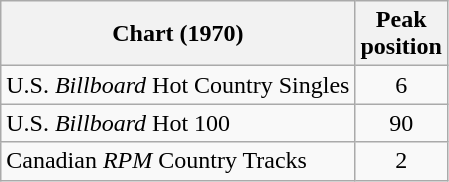<table class="wikitable sortable">
<tr>
<th align="left">Chart (1970)</th>
<th align="center">Peak<br>position</th>
</tr>
<tr>
<td align="left">U.S. <em>Billboard</em> Hot Country Singles</td>
<td align="center">6</td>
</tr>
<tr>
<td align="left">U.S. <em>Billboard</em> Hot 100</td>
<td align="center">90</td>
</tr>
<tr>
<td align="left">Canadian <em>RPM</em> Country Tracks</td>
<td align="center">2</td>
</tr>
</table>
